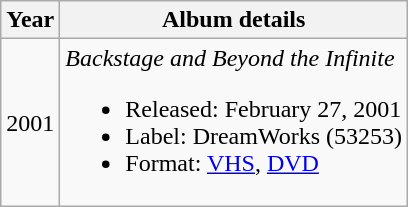<table class="wikitable">
<tr>
<th>Year</th>
<th>Album details</th>
</tr>
<tr>
<td>2001</td>
<td><em>Backstage and Beyond the Infinite</em><br><ul><li>Released: February 27, 2001</li><li>Label: DreamWorks (53253)</li><li>Format: <a href='#'>VHS</a>, <a href='#'>DVD</a></li></ul></td>
</tr>
</table>
